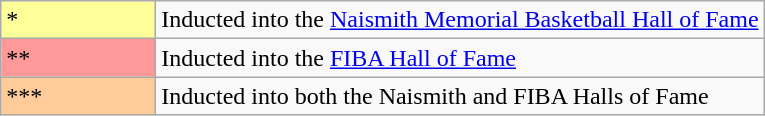<table class="wikitable sortable">
<tr>
<td style="background-color:#FFFF99; border:1px solid #aaaaaa; width:6em">*</td>
<td>Inducted into the <a href='#'>Naismith Memorial Basketball Hall of Fame</a></td>
</tr>
<tr>
<td style="background-color:#FF9999; border:1px solid #aaaaaa; width:6em">**</td>
<td>Inducted into the <a href='#'>FIBA Hall of Fame</a></td>
</tr>
<tr>
<td style="background-color:#FFCC99; border:1px solid #aaaaaa; width:6em">***</td>
<td>Inducted into both the Naismith and FIBA Halls of Fame</td>
</tr>
</table>
